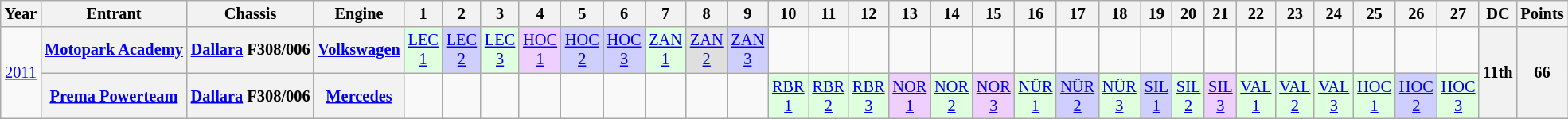<table class="wikitable" style="text-align:center; font-size:85%">
<tr>
<th>Year</th>
<th>Entrant</th>
<th>Chassis</th>
<th>Engine</th>
<th>1</th>
<th>2</th>
<th>3</th>
<th>4</th>
<th>5</th>
<th>6</th>
<th>7</th>
<th>8</th>
<th>9</th>
<th>10</th>
<th>11</th>
<th>12</th>
<th>13</th>
<th>14</th>
<th>15</th>
<th>16</th>
<th>17</th>
<th>18</th>
<th>19</th>
<th>20</th>
<th>21</th>
<th>22</th>
<th>23</th>
<th>24</th>
<th>25</th>
<th>26</th>
<th>27</th>
<th>DC</th>
<th>Points</th>
</tr>
<tr>
<td rowspan=2><a href='#'>2011</a></td>
<th nowrap><a href='#'>Motopark Academy</a></th>
<th nowrap><a href='#'>Dallara</a> F308/006</th>
<th><a href='#'>Volkswagen</a></th>
<td style="background:#DFFFDF;"><a href='#'>LEC<br>1</a><br></td>
<td style="background:#CFCFFF;"><a href='#'>LEC<br>2</a><br></td>
<td style="background:#DFFFDF;"><a href='#'>LEC<br>3</a><br></td>
<td style="background:#EFCFFF;"><a href='#'>HOC<br>1</a><br></td>
<td style="background:#CFCFFF;"><a href='#'>HOC<br>2</a><br></td>
<td style="background:#CFCFFF;"><a href='#'>HOC<br>3</a><br></td>
<td style="background:#DFFFDF;"><a href='#'>ZAN<br>1</a><br></td>
<td style="background:#DFDFDF;"><a href='#'>ZAN<br>2</a><br></td>
<td style="background:#CFCFFF;"><a href='#'>ZAN<br>3</a><br></td>
<td></td>
<td></td>
<td></td>
<td></td>
<td></td>
<td></td>
<td></td>
<td></td>
<td></td>
<td></td>
<td></td>
<td></td>
<td></td>
<td></td>
<td></td>
<td></td>
<td></td>
<td></td>
<th rowspan=2>11th</th>
<th rowspan=2>66</th>
</tr>
<tr>
<th nowrap><a href='#'>Prema Powerteam</a></th>
<th nowrap><a href='#'>Dallara</a> F308/006</th>
<th><a href='#'>Mercedes</a></th>
<td></td>
<td></td>
<td></td>
<td></td>
<td></td>
<td></td>
<td></td>
<td></td>
<td></td>
<td style="background:#DFFFDF;"><a href='#'>RBR<br>1</a><br></td>
<td style="background:#DFFFDF;"><a href='#'>RBR<br>2</a><br></td>
<td style="background:#DFFFDF;"><a href='#'>RBR<br>3</a><br></td>
<td style="background:#EFCFFF;"><a href='#'>NOR<br>1</a><br></td>
<td style="background:#DFFFDF;"><a href='#'>NOR<br>2</a><br></td>
<td style="background:#EFCFFF;"><a href='#'>NOR<br>3</a><br></td>
<td style="background:#DFFFDF;"><a href='#'>NÜR<br>1</a><br></td>
<td style="background:#CFCFFF;"><a href='#'>NÜR<br>2</a><br></td>
<td style="background:#DFFFDF;"><a href='#'>NÜR<br>3</a><br></td>
<td style="background:#CFCFFF;"><a href='#'>SIL<br>1</a><br></td>
<td style="background:#DFFFDF;"><a href='#'>SIL<br>2</a><br></td>
<td style="background:#EFCFFF;"><a href='#'>SIL<br>3</a><br></td>
<td style="background:#DFFFDF;"><a href='#'>VAL<br>1</a><br></td>
<td style="background:#DFFFDF;"><a href='#'>VAL<br>2</a><br></td>
<td style="background:#DFFFDF;"><a href='#'>VAL<br>3</a><br></td>
<td style="background:#DFFFDF;"><a href='#'>HOC<br>1</a><br></td>
<td style="background:#CFCFFF;"><a href='#'>HOC<br>2</a><br></td>
<td style="background:#DFFFDF;"><a href='#'>HOC<br>3</a><br></td>
</tr>
</table>
